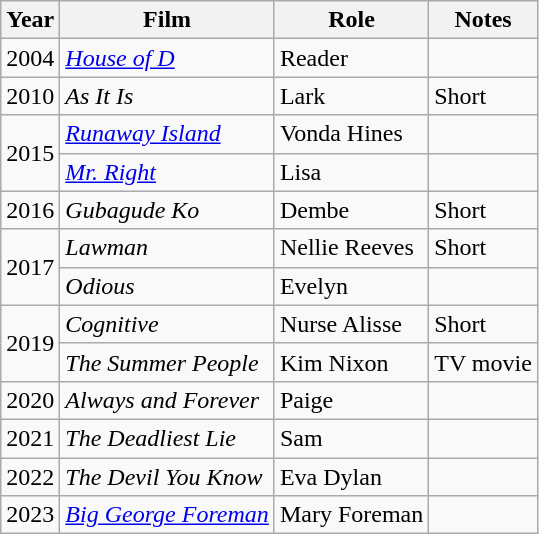<table class="wikitable sortable">
<tr>
<th>Year</th>
<th>Film</th>
<th>Role</th>
<th>Notes</th>
</tr>
<tr>
<td>2004</td>
<td><em><a href='#'>House of D</a></em></td>
<td>Reader</td>
<td></td>
</tr>
<tr>
<td>2010</td>
<td><em>As It Is</em></td>
<td>Lark</td>
<td>Short</td>
</tr>
<tr>
<td rowspan=2>2015</td>
<td><em><a href='#'>Runaway Island</a></em></td>
<td>Vonda Hines</td>
<td></td>
</tr>
<tr>
<td><em><a href='#'>Mr. Right</a></em></td>
<td>Lisa</td>
<td></td>
</tr>
<tr>
<td>2016</td>
<td><em>Gubagude Ko</em></td>
<td>Dembe</td>
<td>Short</td>
</tr>
<tr>
<td rowspan=2>2017</td>
<td><em>Lawman</em></td>
<td>Nellie Reeves</td>
<td>Short</td>
</tr>
<tr>
<td><em>Odious</em></td>
<td>Evelyn</td>
<td></td>
</tr>
<tr>
<td rowspan=2>2019</td>
<td><em>Cognitive</em></td>
<td>Nurse Alisse</td>
<td>Short</td>
</tr>
<tr>
<td><em>The Summer People</em></td>
<td>Kim Nixon</td>
<td>TV movie</td>
</tr>
<tr>
<td>2020</td>
<td><em>Always and Forever</em></td>
<td>Paige</td>
<td></td>
</tr>
<tr>
<td>2021</td>
<td><em>The Deadliest Lie</em></td>
<td>Sam</td>
<td></td>
</tr>
<tr>
<td>2022</td>
<td><em>The Devil You Know</em></td>
<td>Eva Dylan</td>
<td></td>
</tr>
<tr>
<td>2023</td>
<td><em><a href='#'>Big George Foreman</a></em></td>
<td>Mary Foreman</td>
<td></td>
</tr>
</table>
